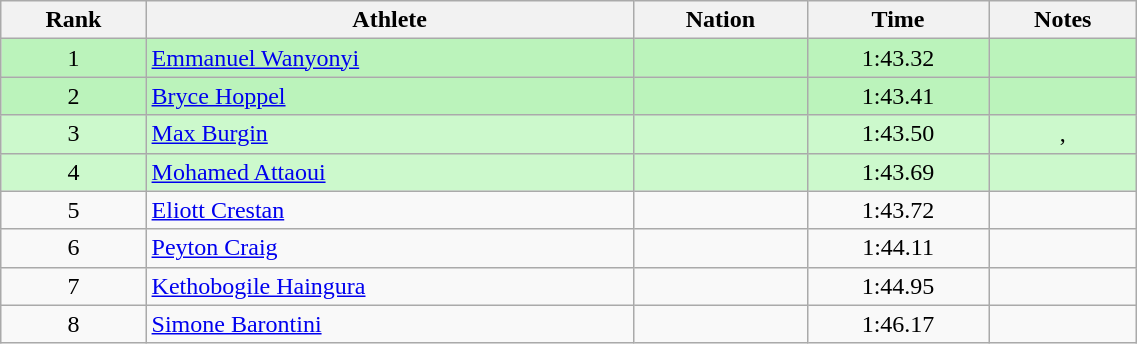<table class="wikitable sortable" style="text-align:center;width: 60%;">
<tr>
<th>Rank</th>
<th>Athlete</th>
<th>Nation</th>
<th>Time</th>
<th>Notes</th>
</tr>
<tr bgcolor=#bbf3bb>
<td>1</td>
<td align="left"><a href='#'>Emmanuel Wanyonyi</a></td>
<td align="left"></td>
<td>1:43.32</td>
<td></td>
</tr>
<tr bgcolor=#bbf3bb>
<td>2</td>
<td align="left"><a href='#'>Bryce Hoppel</a></td>
<td align="left"></td>
<td>1:43.41</td>
<td></td>
</tr>
<tr bgcolor=#ccf9cc>
<td>3</td>
<td align="left"><a href='#'>Max Burgin</a></td>
<td align="left"></td>
<td>1:43.50</td>
<td>, </td>
</tr>
<tr bgcolor=#ccf9cc>
<td>4</td>
<td align="left"><a href='#'>Mohamed Attaoui</a></td>
<td align="left"></td>
<td>1:43.69</td>
<td></td>
</tr>
<tr>
<td>5</td>
<td align="left"><a href='#'>Eliott Crestan</a></td>
<td align="left"></td>
<td>1:43.72</td>
<td></td>
</tr>
<tr>
<td>6</td>
<td align="left"><a href='#'>Peyton Craig</a></td>
<td align="left"></td>
<td>1:44.11</td>
<td></td>
</tr>
<tr>
<td>7</td>
<td align="left"><a href='#'>Kethobogile Haingura</a></td>
<td align="left"></td>
<td>1:44.95</td>
<td></td>
</tr>
<tr>
<td>8</td>
<td align="left"><a href='#'>Simone Barontini</a></td>
<td align="left"></td>
<td>1:46.17</td>
<td></td>
</tr>
</table>
